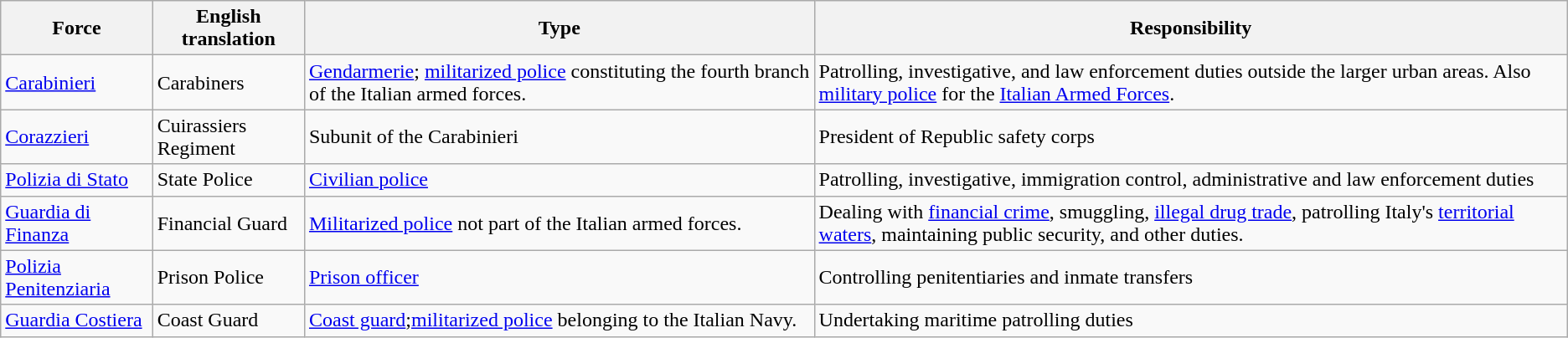<table class="wikitable">
<tr>
<th>Force</th>
<th>English translation</th>
<th>Type</th>
<th>Responsibility</th>
</tr>
<tr>
<td><a href='#'>Carabinieri</a></td>
<td>Carabiners</td>
<td><a href='#'>Gendarmerie</a>; <a href='#'>militarized police</a> constituting the fourth branch of the Italian armed forces.</td>
<td>Patrolling, investigative, and law enforcement duties outside the larger urban areas. Also <a href='#'>military police</a> for the <a href='#'>Italian Armed Forces</a>.</td>
</tr>
<tr>
<td><a href='#'>Corazzieri</a></td>
<td>Cuirassiers Regiment</td>
<td>Subunit of the Carabinieri</td>
<td>President of Republic safety corps</td>
</tr>
<tr>
<td><a href='#'>Polizia di Stato</a></td>
<td>State Police</td>
<td><a href='#'>Civilian police</a></td>
<td>Patrolling, investigative, immigration control, administrative and law enforcement duties</td>
</tr>
<tr>
<td><a href='#'>Guardia di Finanza</a></td>
<td>Financial Guard</td>
<td><a href='#'>Militarized police</a> not part of the Italian armed forces.</td>
<td>Dealing with <a href='#'>financial crime</a>, smuggling, <a href='#'>illegal drug trade</a>, patrolling Italy's <a href='#'>territorial waters</a>, maintaining public security, and other duties.</td>
</tr>
<tr>
<td><a href='#'>Polizia Penitenziaria</a></td>
<td>Prison Police</td>
<td><a href='#'>Prison officer</a></td>
<td>Controlling penitentiaries and inmate transfers</td>
</tr>
<tr>
<td><a href='#'>Guardia Costiera</a></td>
<td>Coast Guard</td>
<td><a href='#'>Coast guard</a>;<a href='#'>militarized police</a> belonging to the Italian Navy.</td>
<td>Undertaking maritime patrolling duties</td>
</tr>
</table>
